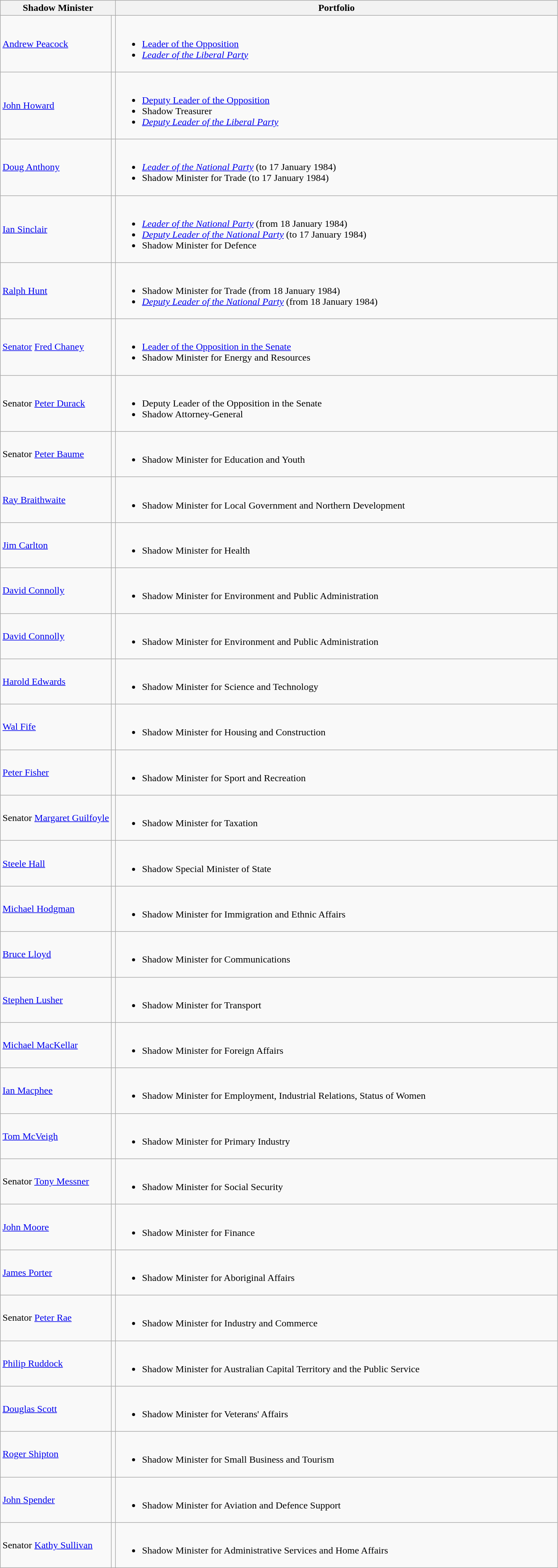<table class="wikitable">
<tr>
<th width=80 colspan="2">Shadow Minister</th>
<th width=725>Portfolio</th>
</tr>
<tr>
<td><a href='#'>Andrew Peacock</a> </td>
<td></td>
<td><br><ul><li><a href='#'>Leader of the Opposition</a></li><li><a href='#'><em>Leader of the Liberal Party</em></a></li></ul></td>
</tr>
<tr>
<td><a href='#'>John Howard</a> </td>
<td></td>
<td><br><ul><li><a href='#'>Deputy Leader of the Opposition</a></li><li>Shadow Treasurer</li><li><a href='#'><em>Deputy Leader of the Liberal Party</em></a></li></ul></td>
</tr>
<tr>
<td><a href='#'>Doug Anthony</a> </td>
<td></td>
<td><br><ul><li><a href='#'><em>Leader of the National Party</em></a> (to 17 January 1984)</li><li>Shadow Minister for Trade (to 17 January 1984)</li></ul></td>
</tr>
<tr>
<td><a href='#'>Ian Sinclair</a> </td>
<td></td>
<td><br><ul><li><a href='#'><em>Leader of the National Party</em></a> (from 18 January 1984)</li><li><a href='#'><em>Deputy Leader of the National Party</em></a> (to 17 January 1984)</li><li>Shadow Minister for Defence</li></ul></td>
</tr>
<tr>
<td><a href='#'>Ralph Hunt</a> </td>
<td></td>
<td><br><ul><li>Shadow Minister for Trade (from 18 January 1984)</li><li><a href='#'><em>Deputy Leader of the National Party</em></a> (from 18 January 1984)</li></ul></td>
</tr>
<tr>
<td><a href='#'>Senator</a> <a href='#'>Fred Chaney</a></td>
<td></td>
<td><br><ul><li><a href='#'>Leader of the Opposition in the Senate</a></li><li>Shadow Minister for Energy and Resources</li></ul></td>
</tr>
<tr>
<td>Senator <a href='#'>Peter Durack</a></td>
<td></td>
<td><br><ul><li>Deputy Leader of the Opposition in the Senate</li><li>Shadow Attorney-General</li></ul></td>
</tr>
<tr>
<td>Senator <a href='#'>Peter Baume</a></td>
<td></td>
<td><br><ul><li>Shadow Minister for Education and Youth</li></ul></td>
</tr>
<tr>
<td><a href='#'>Ray Braithwaite</a> </td>
<td></td>
<td><br><ul><li>Shadow Minister for Local Government and Northern Development</li></ul></td>
</tr>
<tr>
<td><a href='#'>Jim Carlton</a> </td>
<td></td>
<td><br><ul><li>Shadow Minister for Health</li></ul></td>
</tr>
<tr>
<td><a href='#'>David Connolly</a> </td>
<td></td>
<td><br><ul><li>Shadow Minister for Environment and Public Administration</li></ul></td>
</tr>
<tr>
<td><a href='#'>David Connolly</a> </td>
<td></td>
<td><br><ul><li>Shadow Minister for Environment and Public Administration</li></ul></td>
</tr>
<tr>
<td><a href='#'>Harold Edwards</a> </td>
<td></td>
<td><br><ul><li>Shadow Minister for Science and Technology</li></ul></td>
</tr>
<tr>
<td><a href='#'>Wal Fife</a> </td>
<td></td>
<td><br><ul><li>Shadow Minister for Housing and Construction</li></ul></td>
</tr>
<tr>
<td><a href='#'>Peter Fisher</a> </td>
<td></td>
<td><br><ul><li>Shadow Minister for Sport and Recreation</li></ul></td>
</tr>
<tr>
<td>Senator <a href='#'>Margaret Guilfoyle</a></td>
<td></td>
<td><br><ul><li>Shadow Minister for Taxation</li></ul></td>
</tr>
<tr>
<td><a href='#'>Steele Hall</a> </td>
<td></td>
<td><br><ul><li>Shadow Special Minister of State</li></ul></td>
</tr>
<tr>
<td><a href='#'>Michael Hodgman</a> </td>
<td></td>
<td><br><ul><li>Shadow Minister for Immigration and Ethnic Affairs</li></ul></td>
</tr>
<tr>
<td><a href='#'>Bruce Lloyd</a> </td>
<td></td>
<td><br><ul><li>Shadow Minister for Communications</li></ul></td>
</tr>
<tr>
<td><a href='#'>Stephen Lusher</a> </td>
<td></td>
<td><br><ul><li>Shadow Minister for Transport</li></ul></td>
</tr>
<tr>
<td><a href='#'>Michael MacKellar</a> </td>
<td></td>
<td><br><ul><li>Shadow Minister for Foreign Affairs</li></ul></td>
</tr>
<tr>
<td><a href='#'>Ian Macphee</a> </td>
<td></td>
<td><br><ul><li>Shadow Minister for Employment, Industrial Relations, Status of Women</li></ul></td>
</tr>
<tr>
<td><a href='#'>Tom McVeigh</a> </td>
<td></td>
<td><br><ul><li>Shadow Minister for Primary Industry</li></ul></td>
</tr>
<tr>
<td>Senator <a href='#'>Tony Messner</a></td>
<td></td>
<td><br><ul><li>Shadow Minister for Social Security</li></ul></td>
</tr>
<tr>
<td><a href='#'>John Moore</a> </td>
<td></td>
<td><br><ul><li>Shadow Minister for Finance</li></ul></td>
</tr>
<tr>
<td><a href='#'>James Porter</a> </td>
<td></td>
<td><br><ul><li>Shadow Minister for Aboriginal Affairs</li></ul></td>
</tr>
<tr>
<td>Senator <a href='#'>Peter Rae</a></td>
<td></td>
<td><br><ul><li>Shadow Minister for Industry and Commerce</li></ul></td>
</tr>
<tr>
<td><a href='#'>Philip Ruddock</a> </td>
<td></td>
<td><br><ul><li>Shadow Minister for Australian Capital Territory and the Public Service</li></ul></td>
</tr>
<tr>
<td><a href='#'>Douglas Scott</a> </td>
<td></td>
<td><br><ul><li>Shadow Minister for Veterans' Affairs</li></ul></td>
</tr>
<tr>
<td><a href='#'>Roger Shipton</a> </td>
<td></td>
<td><br><ul><li>Shadow Minister for Small Business and Tourism</li></ul></td>
</tr>
<tr>
<td><a href='#'>John Spender</a> </td>
<td></td>
<td><br><ul><li>Shadow Minister for Aviation and Defence Support</li></ul></td>
</tr>
<tr>
<td>Senator <a href='#'>Kathy Sullivan</a></td>
<td></td>
<td><br><ul><li>Shadow Minister for Administrative Services and Home Affairs</li></ul></td>
</tr>
</table>
